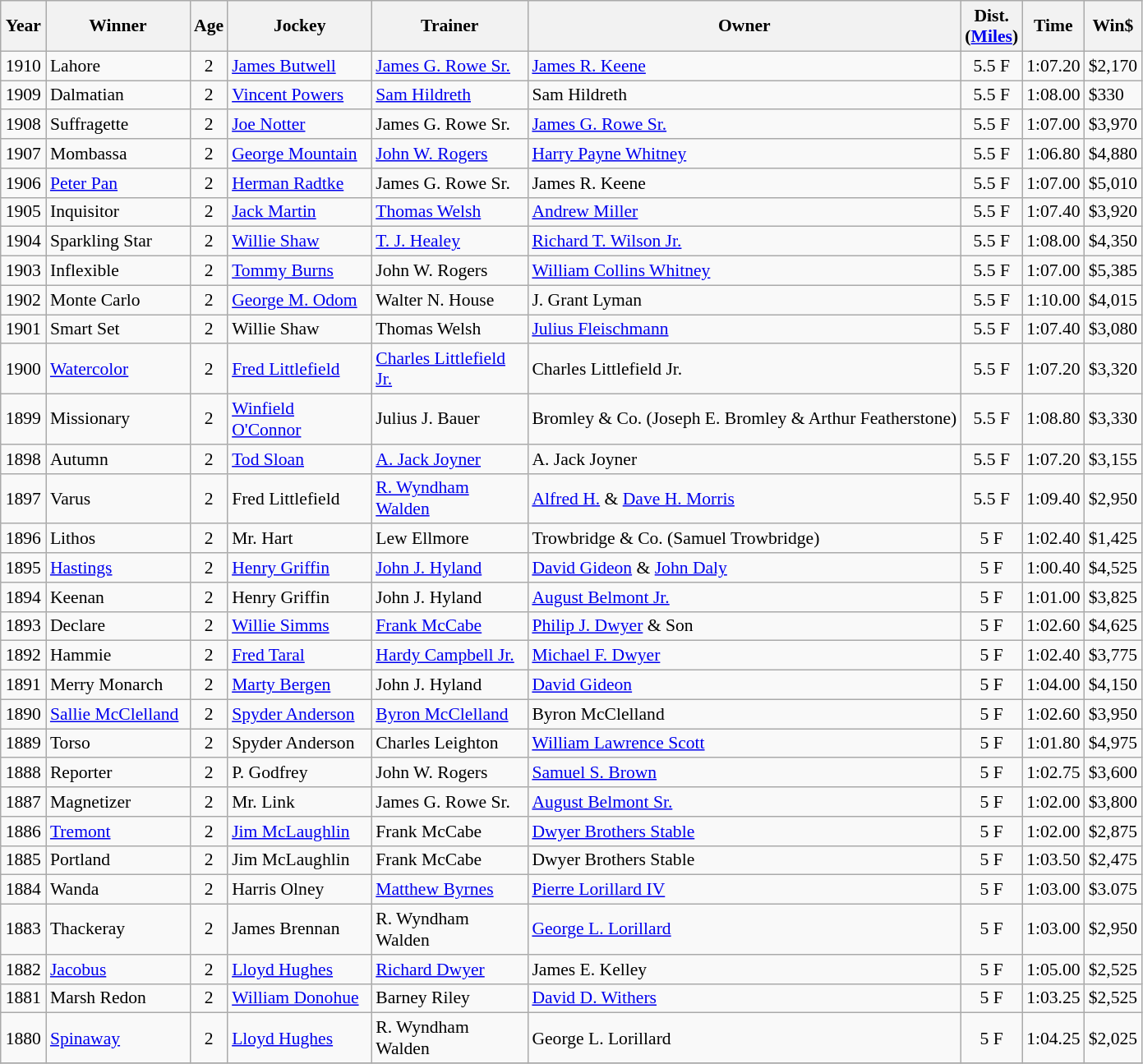<table class="wikitable sortable" style="font-size:90%">
<tr>
<th style="width:30px">Year<br></th>
<th style="width:110px">Winner<br></th>
<th style="width:20px">Age<br></th>
<th style="width:110px">Jockey<br></th>
<th style="width:120px">Trainer<br></th>
<th>Owner<br></th>
<th style="width:25px">Dist.<br> <span>(<a href='#'>Miles</a>)</span></th>
<th style="width:25px">Time<br></th>
<th style="width:25px">Win$</th>
</tr>
<tr>
<td align=center>1910</td>
<td>Lahore</td>
<td align=center>2</td>
<td><a href='#'>James Butwell</a></td>
<td><a href='#'>James G. Rowe Sr.</a></td>
<td><a href='#'>James R. Keene</a></td>
<td align=center>5.5 F</td>
<td>1:07.20</td>
<td>$2,170</td>
</tr>
<tr>
<td align=center>1909</td>
<td>Dalmatian</td>
<td align=center>2</td>
<td><a href='#'>Vincent Powers</a></td>
<td><a href='#'>Sam Hildreth</a></td>
<td>Sam Hildreth</td>
<td align=center>5.5 F</td>
<td>1:08.00</td>
<td>$330</td>
</tr>
<tr>
<td align=center>1908</td>
<td>Suffragette</td>
<td align=center>2</td>
<td><a href='#'>Joe Notter</a></td>
<td>James G. Rowe Sr.</td>
<td><a href='#'>James G. Rowe Sr.</a></td>
<td align=center>5.5 F</td>
<td>1:07.00</td>
<td>$3,970</td>
</tr>
<tr>
<td align=center>1907</td>
<td>Mombassa</td>
<td align=center>2</td>
<td><a href='#'>George Mountain</a></td>
<td><a href='#'>John W. Rogers</a></td>
<td><a href='#'>Harry Payne Whitney</a></td>
<td align=center>5.5 F</td>
<td>1:06.80</td>
<td>$4,880</td>
</tr>
<tr>
<td align=center>1906</td>
<td><a href='#'>Peter Pan</a></td>
<td align=center>2</td>
<td><a href='#'>Herman Radtke</a></td>
<td>James G. Rowe Sr.</td>
<td>James R. Keene</td>
<td align=center>5.5 F</td>
<td>1:07.00</td>
<td>$5,010</td>
</tr>
<tr>
<td align=center>1905</td>
<td>Inquisitor</td>
<td align=center>2</td>
<td><a href='#'>Jack Martin</a></td>
<td><a href='#'>Thomas Welsh</a></td>
<td><a href='#'>Andrew Miller</a></td>
<td align=center>5.5 F</td>
<td>1:07.40</td>
<td>$3,920</td>
</tr>
<tr>
<td align=center>1904</td>
<td>Sparkling Star</td>
<td align=center>2</td>
<td><a href='#'>Willie Shaw</a></td>
<td><a href='#'>T. J. Healey</a></td>
<td><a href='#'>Richard T. Wilson Jr.</a></td>
<td align=center>5.5 F</td>
<td>1:08.00</td>
<td>$4,350</td>
</tr>
<tr>
<td align=center>1903</td>
<td>Inflexible</td>
<td align=center>2</td>
<td><a href='#'>Tommy Burns</a></td>
<td>John W. Rogers</td>
<td><a href='#'>William Collins Whitney</a></td>
<td align=center>5.5 F</td>
<td>1:07.00</td>
<td>$5,385</td>
</tr>
<tr>
<td align=center>1902</td>
<td>Monte Carlo</td>
<td align=center>2</td>
<td><a href='#'>George M. Odom</a></td>
<td>Walter N. House</td>
<td>J. Grant Lyman</td>
<td align=center>5.5 F</td>
<td>1:10.00</td>
<td>$4,015</td>
</tr>
<tr>
<td align=center>1901</td>
<td>Smart Set</td>
<td align=center>2</td>
<td>Willie Shaw</td>
<td>Thomas Welsh</td>
<td><a href='#'>Julius Fleischmann</a></td>
<td align=center>5.5 F</td>
<td>1:07.40</td>
<td>$3,080</td>
</tr>
<tr>
<td align=center>1900</td>
<td><a href='#'>Watercolor</a></td>
<td align=center>2</td>
<td><a href='#'>Fred Littlefield</a></td>
<td><a href='#'>Charles Littlefield Jr.</a></td>
<td>Charles Littlefield Jr.</td>
<td align=center>5.5 F</td>
<td>1:07.20</td>
<td>$3,320</td>
</tr>
<tr>
<td align=center>1899</td>
<td>Missionary</td>
<td align=center>2</td>
<td><a href='#'>Winfield O'Connor</a></td>
<td>Julius J. Bauer</td>
<td>Bromley & Co. (Joseph E. Bromley & Arthur Featherstone)</td>
<td align=center>5.5 F</td>
<td>1:08.80</td>
<td>$3,330</td>
</tr>
<tr>
<td align=center>1898</td>
<td>Autumn</td>
<td align=center>2</td>
<td><a href='#'>Tod Sloan</a></td>
<td><a href='#'>A. Jack Joyner</a></td>
<td>A. Jack Joyner</td>
<td align=center>5.5 F</td>
<td>1:07.20</td>
<td>$3,155</td>
</tr>
<tr>
<td align=center>1897</td>
<td>Varus</td>
<td align=center>2</td>
<td>Fred Littlefield</td>
<td><a href='#'>R. Wyndham Walden</a></td>
<td><a href='#'>Alfred H.</a> & <a href='#'>Dave H. Morris</a></td>
<td align=center>5.5 F</td>
<td>1:09.40</td>
<td>$2,950</td>
</tr>
<tr>
<td align=center>1896</td>
<td>Lithos</td>
<td align=center>2</td>
<td>Mr. Hart</td>
<td>Lew Ellmore</td>
<td>Trowbridge & Co. (Samuel Trowbridge)</td>
<td align=center>5 F</td>
<td>1:02.40</td>
<td>$1,425</td>
</tr>
<tr>
<td align=center>1895</td>
<td><a href='#'>Hastings</a></td>
<td align=center>2</td>
<td><a href='#'>Henry Griffin</a></td>
<td><a href='#'>John J. Hyland</a></td>
<td><a href='#'>David Gideon</a> & <a href='#'>John Daly</a></td>
<td align=center>5 F</td>
<td>1:00.40</td>
<td>$4,525</td>
</tr>
<tr>
<td align=center>1894</td>
<td>Keenan</td>
<td align=center>2</td>
<td>Henry Griffin</td>
<td>John J. Hyland</td>
<td><a href='#'>August Belmont Jr.</a></td>
<td align=center>5 F</td>
<td>1:01.00</td>
<td>$3,825</td>
</tr>
<tr>
<td align=center>1893</td>
<td>Declare</td>
<td align=center>2</td>
<td><a href='#'>Willie Simms</a></td>
<td><a href='#'>Frank McCabe</a></td>
<td><a href='#'>Philip J. Dwyer</a> & Son</td>
<td align=center>5 F</td>
<td>1:02.60</td>
<td>$4,625</td>
</tr>
<tr>
<td align=center>1892</td>
<td>Hammie</td>
<td align=center>2</td>
<td><a href='#'>Fred Taral</a></td>
<td><a href='#'>Hardy Campbell Jr.</a></td>
<td><a href='#'>Michael F. Dwyer</a></td>
<td align=center>5 F</td>
<td>1:02.40</td>
<td>$3,775</td>
</tr>
<tr>
<td align=center>1891</td>
<td>Merry Monarch</td>
<td align=center>2</td>
<td><a href='#'>Marty Bergen</a></td>
<td>John J. Hyland</td>
<td><a href='#'>David Gideon</a></td>
<td align=center>5 F</td>
<td>1:04.00</td>
<td>$4,150</td>
</tr>
<tr>
<td align=center>1890</td>
<td><a href='#'>Sallie McClelland</a></td>
<td align=center>2</td>
<td><a href='#'>Spyder Anderson</a></td>
<td><a href='#'>Byron McClelland</a></td>
<td>Byron McClelland</td>
<td align=center>5 F</td>
<td>1:02.60</td>
<td>$3,950</td>
</tr>
<tr>
<td align=center>1889</td>
<td>Torso</td>
<td align=center>2</td>
<td>Spyder Anderson</td>
<td>Charles Leighton</td>
<td><a href='#'>William Lawrence Scott</a></td>
<td align=center>5 F</td>
<td>1:01.80</td>
<td>$4,975</td>
</tr>
<tr>
<td align=center>1888</td>
<td>Reporter</td>
<td align=center>2</td>
<td>P. Godfrey</td>
<td>John W. Rogers</td>
<td><a href='#'>Samuel S. Brown</a></td>
<td align=center>5 F</td>
<td>1:02.75</td>
<td>$3,600</td>
</tr>
<tr>
<td align=center>1887</td>
<td>Magnetizer</td>
<td align=center>2</td>
<td>Mr. Link</td>
<td>James G. Rowe Sr.</td>
<td><a href='#'>August Belmont Sr.</a></td>
<td align=center>5 F</td>
<td>1:02.00</td>
<td>$3,800</td>
</tr>
<tr>
<td align=center>1886</td>
<td><a href='#'>Tremont</a></td>
<td align=center>2</td>
<td><a href='#'>Jim McLaughlin</a></td>
<td>Frank McCabe</td>
<td><a href='#'>Dwyer Brothers Stable</a></td>
<td align=center>5 F</td>
<td>1:02.00</td>
<td>$2,875</td>
</tr>
<tr>
<td align=center>1885</td>
<td>Portland</td>
<td align=center>2</td>
<td>Jim McLaughlin</td>
<td>Frank McCabe</td>
<td>Dwyer Brothers Stable</td>
<td align=center>5 F</td>
<td>1:03.50</td>
<td>$2,475</td>
</tr>
<tr>
<td align=center>1884</td>
<td>Wanda</td>
<td align=center>2</td>
<td>Harris Olney</td>
<td><a href='#'>Matthew Byrnes</a></td>
<td><a href='#'>Pierre Lorillard IV</a></td>
<td align=center>5 F</td>
<td>1:03.00</td>
<td>$3.075</td>
</tr>
<tr>
<td align=center>1883</td>
<td>Thackeray</td>
<td align=center>2</td>
<td>James Brennan</td>
<td>R. Wyndham Walden</td>
<td><a href='#'>George L. Lorillard</a></td>
<td align=center>5 F</td>
<td>1:03.00</td>
<td>$2,950</td>
</tr>
<tr>
<td align=center>1882</td>
<td><a href='#'>Jacobus</a></td>
<td align=center>2</td>
<td><a href='#'>Lloyd Hughes</a></td>
<td><a href='#'>Richard Dwyer</a></td>
<td>James E. Kelley</td>
<td align=center>5 F</td>
<td>1:05.00</td>
<td>$2,525</td>
</tr>
<tr>
<td align=center>1881</td>
<td>Marsh Redon</td>
<td align=center>2</td>
<td><a href='#'>William Donohue</a></td>
<td>Barney Riley</td>
<td><a href='#'>David D. Withers</a></td>
<td align=center>5 F</td>
<td>1:03.25</td>
<td>$2,525</td>
</tr>
<tr>
<td align=center>1880</td>
<td><a href='#'>Spinaway</a></td>
<td align=center>2</td>
<td><a href='#'>Lloyd Hughes</a></td>
<td>R. Wyndham Walden</td>
<td>George L. Lorillard</td>
<td align=center>5 F</td>
<td>1:04.25</td>
<td>$2,025</td>
</tr>
<tr>
</tr>
</table>
